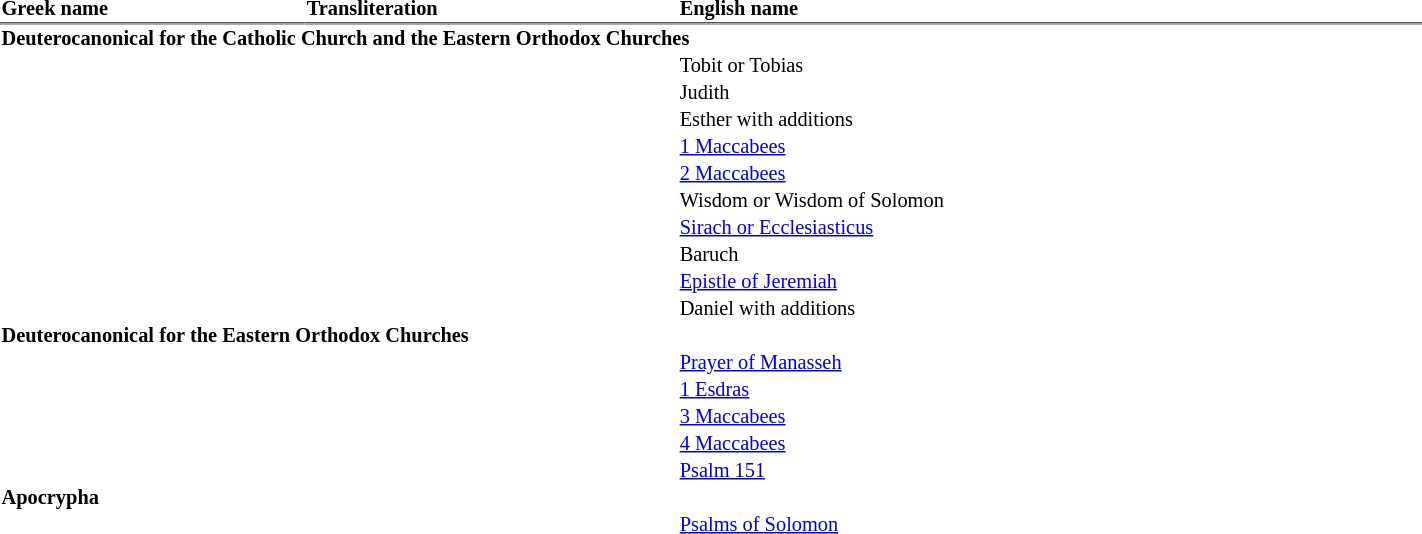<table class="toccolours" cellspacing="0px"  style="width:75%; margin:auto; clear:center; text-align:left; font-size:85%;">
<tr style="vertical-align:bottom; font-weight:bold;">
<td style="border-bottom:2px groove #aaa; ">Greek name</td>
<td style="border-bottom:2px groove #aaa; ">Transliteration</td>
<td style="border-bottom:2px groove #aaa; ">English name</td>
</tr>
<tr>
<th colspan=3>Deuterocanonical for the Catholic Church and the Eastern Orthodox Churches</th>
</tr>
<tr>
<td style="text-indent:1em"></td>
<td></td>
<td>Tobit or Tobias</td>
</tr>
<tr>
<td style="text-indent:1em"></td>
<td></td>
<td>Judith</td>
</tr>
<tr>
<td style="text-indent:1em"></td>
<td></td>
<td>Esther with additions</td>
</tr>
<tr>
<td style="text-indent:1em"></td>
<td></td>
<td><a href='#'>1 Maccabees</a></td>
</tr>
<tr>
<td style="text-indent:1em"></td>
<td></td>
<td><a href='#'>2 Maccabees</a></td>
</tr>
<tr>
<td style="text-indent:1em"></td>
<td></td>
<td>Wisdom or Wisdom of Solomon</td>
</tr>
<tr>
<td style="text-indent:1em"></td>
<td></td>
<td><a href='#'>Sirach or Ecclesiasticus</a></td>
</tr>
<tr>
<td style="text-indent:1em"></td>
<td></td>
<td>Baruch</td>
</tr>
<tr>
<td style="text-indent:1em"></td>
<td></td>
<td><a href='#'>Epistle of Jeremiah</a></td>
</tr>
<tr>
<td style="text-indent:1em"></td>
<td></td>
<td>Daniel with additions</td>
</tr>
<tr>
<th colspan=3>Deuterocanonical for the Eastern Orthodox Churches</th>
</tr>
<tr>
<td style="text-indent:1em"></td>
<td></td>
<td><a href='#'>Prayer of Manasseh</a></td>
</tr>
<tr>
<td style="text-indent:1em"></td>
<td></td>
<td><a href='#'>1 Esdras</a></td>
</tr>
<tr>
<td style="text-indent:1em"></td>
<td></td>
<td><a href='#'>3 Maccabees</a></td>
</tr>
<tr>
<td style="text-indent:1em"></td>
<td></td>
<td><a href='#'>4 Maccabees</a></td>
</tr>
<tr>
<td style="text-indent:1em"></td>
<td></td>
<td><a href='#'>Psalm 151</a></td>
</tr>
<tr>
<td colspan="3"><strong>Apocrypha</strong></td>
</tr>
<tr>
<td style="text-indent:1em"></td>
<td></td>
<td><a href='#'>Psalms of Solomon</a></td>
</tr>
<tr>
</tr>
</table>
